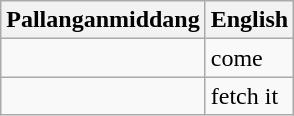<table class="wikitable">
<tr>
<th>Pallanganmiddang</th>
<th>English</th>
</tr>
<tr>
<td></td>
<td>come</td>
</tr>
<tr>
<td></td>
<td>fetch it</td>
</tr>
</table>
